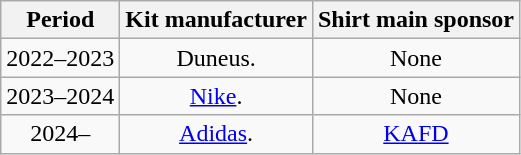<table class="wikitable" style="text-align: center">
<tr>
<th>Period</th>
<th>Kit manufacturer</th>
<th>Shirt main sponsor</th>
</tr>
<tr>
<td>2022–2023</td>
<td>Duneus.</td>
<td>None</td>
</tr>
<tr>
<td>2023–2024</td>
<td><a href='#'>Nike</a>.</td>
<td>None</td>
</tr>
<tr>
<td>2024–</td>
<td><a href='#'>Adidas</a>.</td>
<td><a href='#'>KAFD</a></td>
</tr>
</table>
